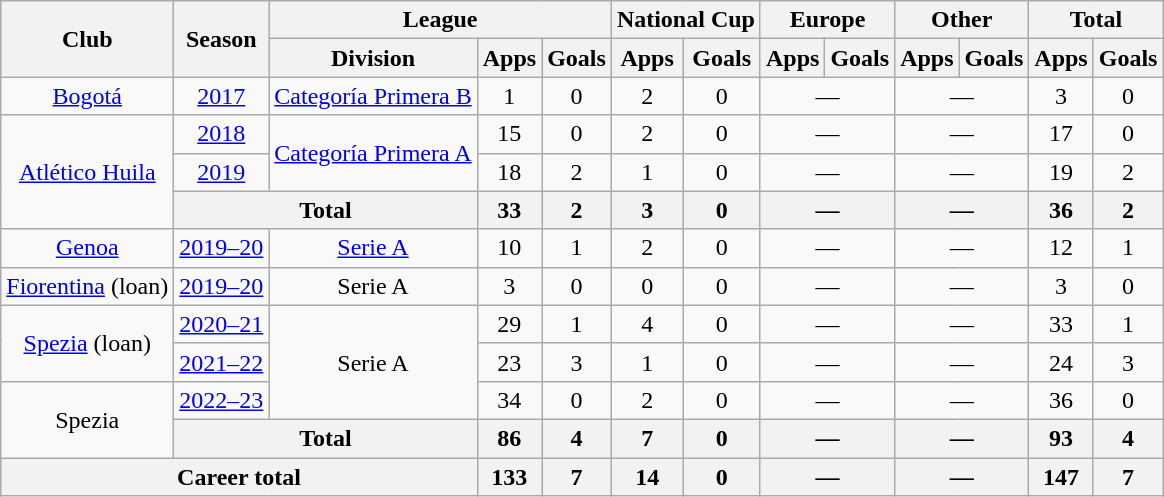<table class="wikitable" style="text-align:center">
<tr>
<th rowspan="2">Club</th>
<th rowspan="2">Season</th>
<th colspan="3">League</th>
<th colspan="2">National Cup</th>
<th colspan="2">Europe</th>
<th colspan="2">Other</th>
<th colspan="2">Total</th>
</tr>
<tr>
<th>Division</th>
<th>Apps</th>
<th>Goals</th>
<th>Apps</th>
<th>Goals</th>
<th>Apps</th>
<th>Goals</th>
<th>Apps</th>
<th>Goals</th>
<th>Apps</th>
<th>Goals</th>
</tr>
<tr>
<td><a href='#'>Bogotá</a></td>
<td><a href='#'>2017</a></td>
<td><a href='#'>Categoría Primera B</a></td>
<td>1</td>
<td>0</td>
<td>2</td>
<td>0</td>
<td colspan="2">—</td>
<td colspan="2">—</td>
<td>3</td>
<td>0</td>
</tr>
<tr>
<td rowspan="3"><a href='#'>Atlético Huila</a></td>
<td><a href='#'>2018</a></td>
<td rowspan="2"><a href='#'>Categoría Primera A</a></td>
<td>15</td>
<td>0</td>
<td>2</td>
<td>0</td>
<td colspan="2">—</td>
<td colspan="2">—</td>
<td>17</td>
<td>0</td>
</tr>
<tr>
<td><a href='#'>2019</a></td>
<td>18</td>
<td>2</td>
<td>1</td>
<td>0</td>
<td colspan="2">—</td>
<td colspan="2">—</td>
<td>19</td>
<td>2</td>
</tr>
<tr>
<th colspan="2">Total</th>
<th>33</th>
<th>2</th>
<th>3</th>
<th>0</th>
<th colspan="2">—</th>
<th colspan="2">—</th>
<th>36</th>
<th>2</th>
</tr>
<tr>
<td><a href='#'>Genoa</a></td>
<td><a href='#'>2019–20</a></td>
<td><a href='#'>Serie A</a></td>
<td>10</td>
<td>1</td>
<td>2</td>
<td>0</td>
<td colspan="2">—</td>
<td colspan="2">—</td>
<td>12</td>
<td>1</td>
</tr>
<tr>
<td><a href='#'>Fiorentina</a> (loan)</td>
<td><a href='#'>2019–20</a></td>
<td>Serie A</td>
<td>3</td>
<td>0</td>
<td>0</td>
<td>0</td>
<td colspan="2">—</td>
<td colspan="2">—</td>
<td>3</td>
<td>0</td>
</tr>
<tr>
<td rowspan="2"><a href='#'>Spezia</a> (loan)</td>
<td><a href='#'>2020–21</a></td>
<td rowspan="3">Serie A</td>
<td>29</td>
<td>1</td>
<td>4</td>
<td>0</td>
<td colspan="2">—</td>
<td colspan="2">—</td>
<td>33</td>
<td>1</td>
</tr>
<tr>
<td><a href='#'>2021–22</a></td>
<td>23</td>
<td>3</td>
<td>1</td>
<td>0</td>
<td colspan="2">—</td>
<td colspan="2">—</td>
<td>24</td>
<td>3</td>
</tr>
<tr>
<td rowspan="2">Spezia</td>
<td><a href='#'>2022–23</a></td>
<td>34</td>
<td>0</td>
<td>2</td>
<td>0</td>
<td colspan="2">—</td>
<td colspan="2">—</td>
<td>36</td>
<td>0</td>
</tr>
<tr>
<th colspan="2">Total</th>
<th>86</th>
<th>4</th>
<th>7</th>
<th>0</th>
<th colspan="2">—</th>
<th colspan="2">—</th>
<th>93</th>
<th>4</th>
</tr>
<tr>
<th colspan="3">Career total</th>
<th>133</th>
<th>7</th>
<th>14</th>
<th>0</th>
<th colspan="2">—</th>
<th colspan="2">—</th>
<th>147</th>
<th>7</th>
</tr>
</table>
